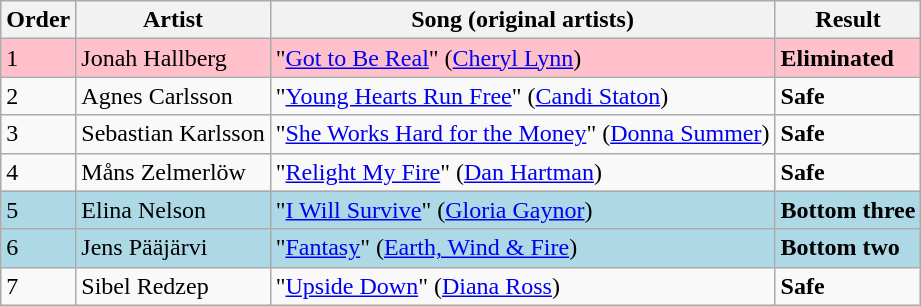<table class=wikitable>
<tr>
<th>Order</th>
<th>Artist</th>
<th>Song (original artists)</th>
<th>Result</th>
</tr>
<tr style="background:pink;">
<td>1</td>
<td>Jonah Hallberg</td>
<td>"<a href='#'>Got to Be Real</a>" (<a href='#'>Cheryl Lynn</a>)</td>
<td><strong>Eliminated</strong></td>
</tr>
<tr>
<td>2</td>
<td>Agnes Carlsson</td>
<td>"<a href='#'>Young Hearts Run Free</a>" (<a href='#'>Candi Staton</a>)</td>
<td><strong>Safe</strong></td>
</tr>
<tr>
<td>3</td>
<td>Sebastian Karlsson</td>
<td>"<a href='#'>She Works Hard for the Money</a>" (<a href='#'>Donna Summer</a>)</td>
<td><strong>Safe</strong></td>
</tr>
<tr>
<td>4</td>
<td>Måns Zelmerlöw</td>
<td>"<a href='#'>Relight My Fire</a>" (<a href='#'>Dan Hartman</a>)</td>
<td><strong>Safe</strong></td>
</tr>
<tr style="background:lightblue;">
<td>5</td>
<td>Elina Nelson</td>
<td>"<a href='#'>I Will Survive</a>" (<a href='#'>Gloria Gaynor</a>)</td>
<td><strong>Bottom three</strong></td>
</tr>
<tr style="background:lightblue;">
<td>6</td>
<td>Jens Pääjärvi</td>
<td>"<a href='#'>Fantasy</a>" (<a href='#'>Earth, Wind & Fire</a>)</td>
<td><strong>Bottom two</strong></td>
</tr>
<tr>
<td>7</td>
<td>Sibel Redzep</td>
<td>"<a href='#'>Upside Down</a>" (<a href='#'>Diana Ross</a>)</td>
<td><strong>Safe</strong></td>
</tr>
</table>
